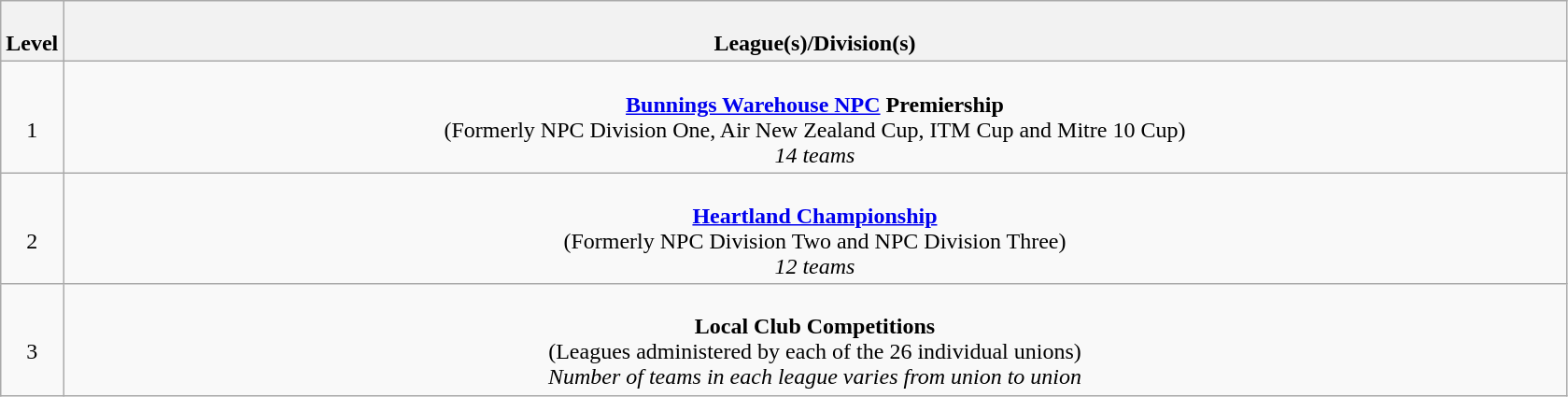<table class="wikitable" style="text-align: center;">
<tr>
<th colspan="1" width="4%"><br>Level</th>
<th width="96%"><br>League(s)/Division(s)</th>
</tr>
<tr>
<td colspan="1" width="4%"><br>1</td>
<td width="96%"><br><strong><a href='#'>Bunnings Warehouse NPC</a> Premiership</strong><br>
(Formerly NPC Division One, Air New Zealand Cup, ITM Cup and Mitre 10 Cup)<br>
<em>14 teams</em></td>
</tr>
<tr>
<td colspan="1" width="4%"><br>2</td>
<td width="96%"><br><strong><a href='#'>Heartland Championship</a></strong><br>
(Formerly NPC Division Two and NPC Division Three)<br>
<em>12 teams</em></td>
</tr>
<tr>
<td colspan="1" width="4%"><br>3</td>
<td width="96%"><br><strong>Local Club Competitions</strong><br>
(Leagues administered by each of the 26 individual unions)<br>
<em>Number of teams in each league varies from union to union</em></td>
</tr>
</table>
